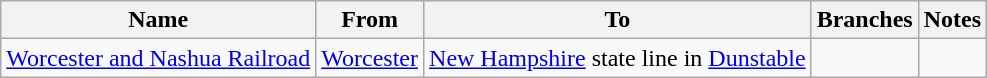<table class="wikitable">
<tr>
<th>Name</th>
<th>From</th>
<th>To</th>
<th>Branches</th>
<th>Notes</th>
</tr>
<tr>
<td><a href='#'>Worcester and Nashua Railroad</a></td>
<td><a href='#'>Worcester</a></td>
<td><a href='#'>New Hampshire</a> state line in <a href='#'>Dunstable</a></td>
<td></td>
<td></td>
</tr>
</table>
